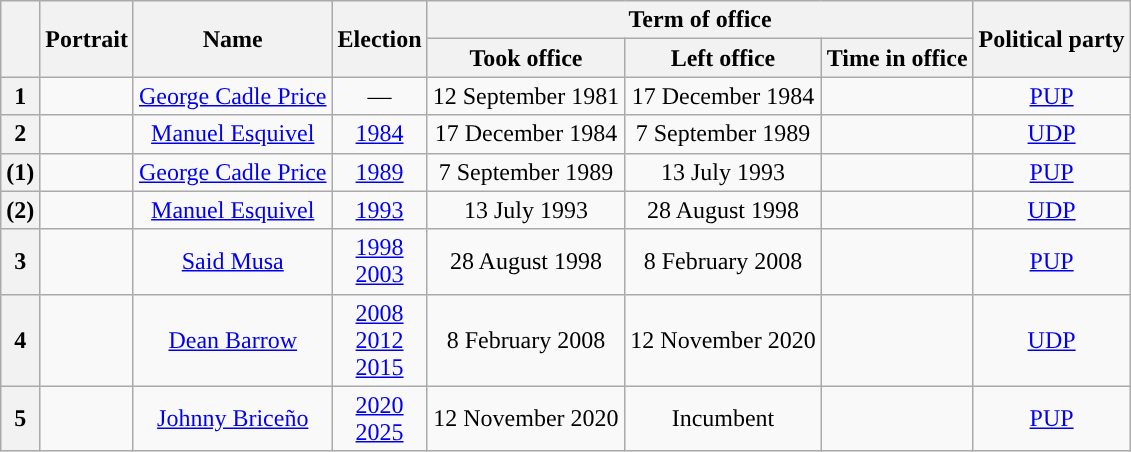<table class=wikitable style=text-align:center>
<tr>
<th rowspan=2></th>
<th rowspan=2>Portrait</th>
<th rowspan=2>Name<br></th>
<th rowspan=2>Election</th>
<th colspan=3>Term of office</th>
<th rowspan=2>Political party</th>
</tr>
<tr>
<th>Took office</th>
<th>Left office</th>
<th>Time in office</th>
</tr>
<tr>
<th style="background:">1</th>
<td></td>
<td><a href='#'>George Cadle Price</a><br></td>
<td>—</td>
<td>12 September 1981</td>
<td>17 December 1984</td>
<td></td>
<td><a href='#'>PUP</a></td>
</tr>
<tr>
<th style="background:">2</th>
<td></td>
<td><a href='#'>Manuel Esquivel</a><br></td>
<td><a href='#'>1984</a></td>
<td>17 December 1984</td>
<td>7 September 1989</td>
<td></td>
<td><a href='#'>UDP</a></td>
</tr>
<tr>
<th style="background:">(1)</th>
<td></td>
<td><a href='#'>George Cadle Price</a><br></td>
<td><a href='#'>1989</a></td>
<td>7 September 1989</td>
<td>13 July 1993</td>
<td></td>
<td><a href='#'>PUP</a></td>
</tr>
<tr>
<th style="background:">(2)</th>
<td></td>
<td><a href='#'>Manuel Esquivel</a><br></td>
<td><a href='#'>1993</a></td>
<td>13 July 1993</td>
<td>28 August 1998</td>
<td></td>
<td><a href='#'>UDP</a></td>
</tr>
<tr>
<th style="background:">3</th>
<td></td>
<td><a href='#'>Said Musa</a><br></td>
<td><a href='#'>1998</a><br><a href='#'>2003</a></td>
<td>28 August 1998</td>
<td>8 February 2008</td>
<td></td>
<td><a href='#'>PUP</a></td>
</tr>
<tr>
<th style="background:">4</th>
<td></td>
<td><a href='#'>Dean Barrow</a><br></td>
<td><a href='#'>2008</a><br><a href='#'>2012</a><br><a href='#'>2015</a></td>
<td>8 February 2008</td>
<td>12 November 2020</td>
<td></td>
<td><a href='#'>UDP</a></td>
</tr>
<tr>
<th style="background:">5</th>
<td></td>
<td><a href='#'>Johnny Briceño</a><br></td>
<td><a href='#'>2020</a><br><a href='#'>2025</a></td>
<td>12 November 2020</td>
<td>Incumbent</td>
<td></td>
<td><a href='#'>PUP</a></td>
</tr>
</table>
